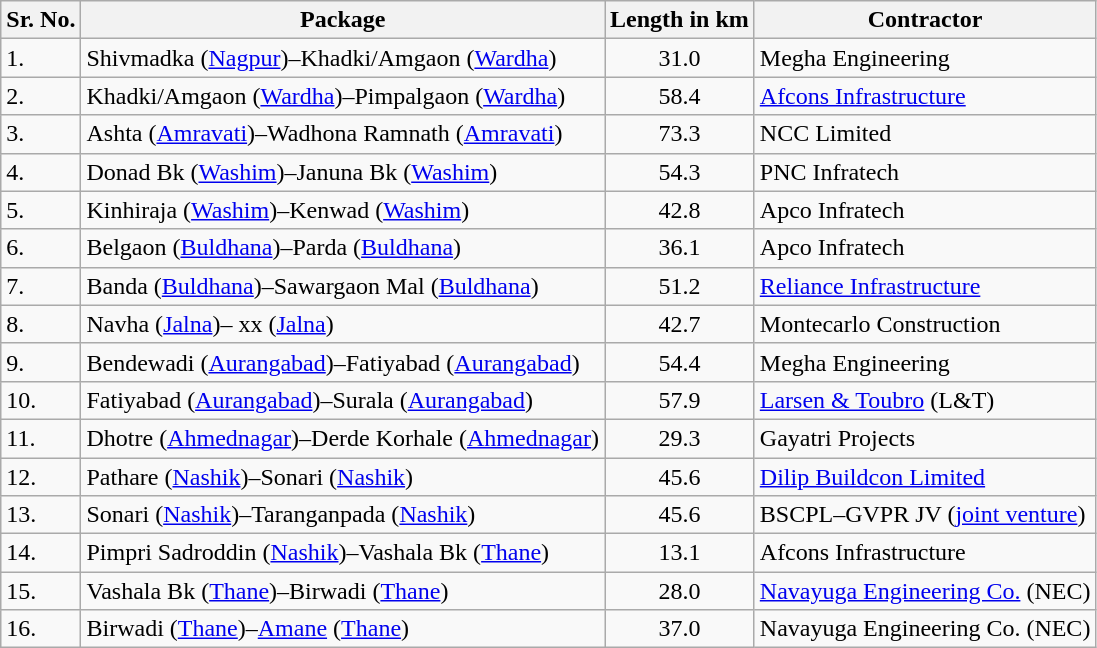<table class= "wikitable sortable mw-collapsible">
<tr>
<th>Sr. No.</th>
<th>Package</th>
<th>Length in km</th>
<th>Contractor</th>
</tr>
<tr>
<td>1.</td>
<td>Shivmadka (<a href='#'>Nagpur</a>)–Khadki/Amgaon (<a href='#'>Wardha</a>)</td>
<td style="text-align:center;">31.0</td>
<td>Megha Engineering</td>
</tr>
<tr>
<td>2.</td>
<td>Khadki/Amgaon (<a href='#'>Wardha</a>)–Pimpalgaon (<a href='#'>Wardha</a>)</td>
<td style="text-align:center;">58.4</td>
<td><a href='#'>Afcons Infrastructure</a></td>
</tr>
<tr>
<td>3.</td>
<td>Ashta (<a href='#'>Amravati</a>)–Wadhona Ramnath (<a href='#'>Amravati</a>)</td>
<td style="text-align:center;">73.3</td>
<td>NCC Limited</td>
</tr>
<tr>
<td>4.</td>
<td>Donad Bk (<a href='#'>Washim</a>)–Januna Bk (<a href='#'>Washim</a>)</td>
<td style="text-align:center;">54.3</td>
<td>PNC Infratech</td>
</tr>
<tr>
<td>5.</td>
<td>Kinhiraja (<a href='#'>Washim</a>)–Kenwad (<a href='#'>Washim</a>)</td>
<td style="text-align:center;">42.8</td>
<td>Apco Infratech</td>
</tr>
<tr>
<td>6.</td>
<td>Belgaon (<a href='#'>Buldhana</a>)–Parda (<a href='#'>Buldhana</a>)</td>
<td style="text-align:center;">36.1</td>
<td>Apco Infratech</td>
</tr>
<tr>
<td>7.</td>
<td>Banda (<a href='#'>Buldhana</a>)–Sawargaon Mal (<a href='#'>Buldhana</a>)</td>
<td style="text-align:center;">51.2</td>
<td><a href='#'>Reliance Infrastructure</a></td>
</tr>
<tr>
<td>8.</td>
<td>Navha (<a href='#'>Jalna</a>)– xx (<a href='#'>Jalna</a>)</td>
<td style="text-align:center;">42.7</td>
<td>Montecarlo Construction</td>
</tr>
<tr>
<td>9.</td>
<td>Bendewadi (<a href='#'>Aurangabad</a>)–Fatiyabad (<a href='#'>Aurangabad</a>)</td>
<td style="text-align:center;">54.4</td>
<td>Megha Engineering</td>
</tr>
<tr>
<td>10.</td>
<td>Fatiyabad (<a href='#'>Aurangabad</a>)–Surala (<a href='#'>Aurangabad</a>)</td>
<td style="text-align:center;">57.9</td>
<td><a href='#'>Larsen & Toubro</a> (L&T)</td>
</tr>
<tr>
<td>11.</td>
<td>Dhotre (<a href='#'>Ahmednagar</a>)–Derde Korhale (<a href='#'>Ahmednagar</a>)</td>
<td style="text-align:center;">29.3</td>
<td>Gayatri Projects</td>
</tr>
<tr>
<td>12.</td>
<td>Pathare (<a href='#'>Nashik</a>)–Sonari (<a href='#'>Nashik</a>)</td>
<td style="text-align:center;">45.6</td>
<td><a href='#'>Dilip Buildcon Limited</a></td>
</tr>
<tr>
<td>13.</td>
<td>Sonari (<a href='#'>Nashik</a>)–Taranganpada (<a href='#'>Nashik</a>)</td>
<td style="text-align:center;">45.6</td>
<td>BSCPL–GVPR JV (<a href='#'>joint venture</a>)</td>
</tr>
<tr>
<td>14.</td>
<td>Pimpri Sadroddin (<a href='#'>Nashik</a>)–Vashala Bk (<a href='#'>Thane</a>)</td>
<td style="text-align:center;">13.1</td>
<td>Afcons Infrastructure</td>
</tr>
<tr>
<td>15.</td>
<td>Vashala Bk (<a href='#'>Thane</a>)–Birwadi (<a href='#'>Thane</a>)</td>
<td style="text-align:center;">28.0</td>
<td><a href='#'>Navayuga Engineering Co.</a> (NEC)</td>
</tr>
<tr>
<td>16.</td>
<td>Birwadi (<a href='#'>Thane</a>)–<a href='#'>Amane</a> (<a href='#'>Thane</a>)</td>
<td style="text-align:center;">37.0</td>
<td>Navayuga Engineering Co. (NEC)</td>
</tr>
</table>
